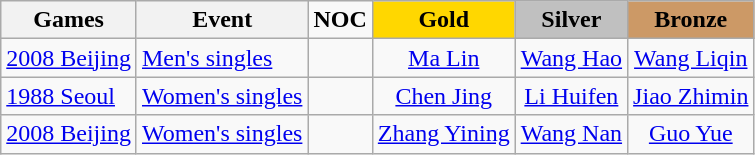<table class="wikitable sortable">
<tr align=center>
<th><strong>Games</strong></th>
<th>Event</th>
<td><strong>NOC</strong></td>
<th style="background:gold;"><strong>Gold</strong></th>
<th style="background:silver;"><strong>Silver</strong></th>
<th style="background:#c96;"><strong>Bronze</strong></th>
</tr>
<tr>
<td><a href='#'>2008 Beijing</a></td>
<td><a href='#'>Men's singles</a></td>
<td align=left></td>
<td align=center><a href='#'>Ma Lin</a></td>
<td align=center><a href='#'>Wang Hao</a></td>
<td align=center><a href='#'>Wang Liqin</a></td>
</tr>
<tr>
<td><a href='#'>1988 Seoul</a></td>
<td><a href='#'>Women's singles</a></td>
<td align=left></td>
<td align=center><a href='#'>Chen Jing</a></td>
<td align=center><a href='#'>Li Huifen</a></td>
<td align=center><a href='#'>Jiao Zhimin</a></td>
</tr>
<tr>
<td><a href='#'>2008 Beijing</a></td>
<td><a href='#'>Women's singles</a></td>
<td align=left></td>
<td align=center><a href='#'>Zhang Yining</a></td>
<td align=center><a href='#'>Wang Nan</a></td>
<td align=center><a href='#'>Guo Yue</a></td>
</tr>
</table>
